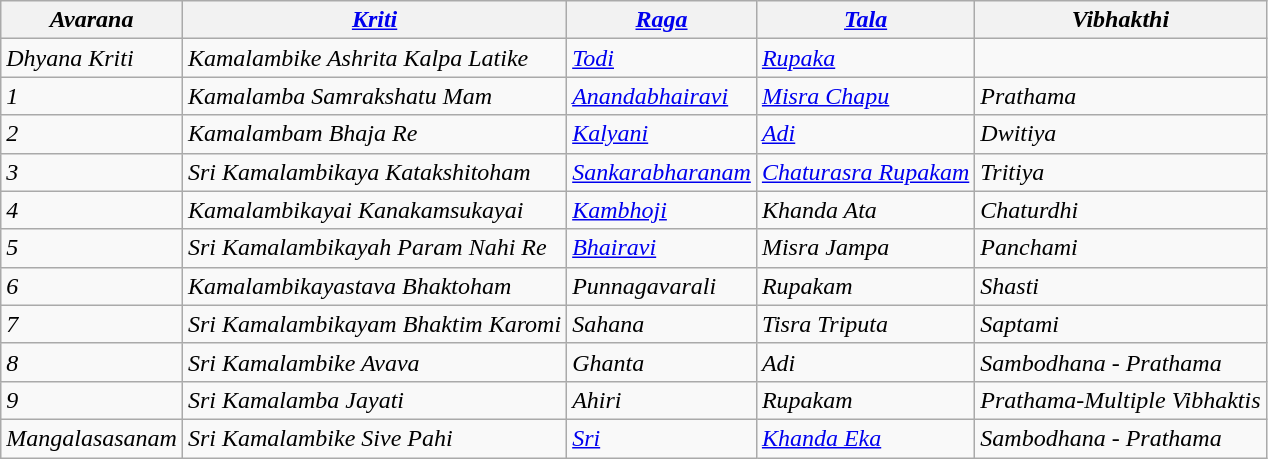<table class="wikitable">
<tr>
<th><em>Avarana</em></th>
<th><em><a href='#'>Kriti</a></em></th>
<th><em><a href='#'>Raga</a></em></th>
<th><em><a href='#'>Tala</a></em></th>
<th><em>Vibhakthi</em></th>
</tr>
<tr>
<td><em>Dhyana Kriti</em></td>
<td><em>Kamalambike Ashrita Kalpa Latike</em></td>
<td><em><a href='#'>Todi</a></em></td>
<td><em><a href='#'>Rupaka</a></em></td>
<td></td>
</tr>
<tr>
<td><em>1</em></td>
<td><em>Kamalamba Samrakshatu Mam</em></td>
<td><em><a href='#'>Anandabhairavi</a></em></td>
<td><em><a href='#'>Misra Chapu</a></em></td>
<td><em>Prathama</em></td>
</tr>
<tr>
<td><em>2</em></td>
<td><em>Kamalambam Bhaja Re</em></td>
<td><em><a href='#'>Kalyani</a></em></td>
<td><em><a href='#'>Adi</a></em></td>
<td><em>Dwitiya</em></td>
</tr>
<tr>
<td><em>3</em></td>
<td><em>Sri Kamalambikaya Katakshitoham</em></td>
<td><em><a href='#'>Sankarabharanam</a></em></td>
<td><em><a href='#'>Chaturasra Rupakam</a></em></td>
<td><em>Tritiya</em></td>
</tr>
<tr>
<td><em>4</em></td>
<td><em>Kamalambikayai Kanakamsukayai</em></td>
<td><em><a href='#'>Kambhoji</a></em></td>
<td><em>Khanda Ata</em></td>
<td><em>Chaturdhi</em></td>
</tr>
<tr>
<td><em>5</em></td>
<td><em>Sri Kamalambikayah Param Nahi Re</em></td>
<td><em><a href='#'>Bhairavi</a></em></td>
<td><em>Misra Jampa</em></td>
<td><em>Panchami</em></td>
</tr>
<tr>
<td><em>6</em></td>
<td><em>Kamalambikayastava Bhaktoham</em></td>
<td><em>Punnagavarali</em></td>
<td><em>Rupakam</em></td>
<td><em>Shasti</em></td>
</tr>
<tr>
<td><em>7</em></td>
<td><em>Sri Kamalambikayam Bhaktim Karomi</em></td>
<td><em>Sahana</em></td>
<td><em>Tisra Triputa</em></td>
<td><em>Saptami</em></td>
</tr>
<tr>
<td><em>8</em></td>
<td><em>Sri Kamalambike Avava</em></td>
<td><em>Ghanta</em></td>
<td><em>Adi</em></td>
<td><em>Sambodhana - Prathama</em></td>
</tr>
<tr>
<td><em>9</em></td>
<td><em>Sri Kamalamba Jayati</em></td>
<td><em>Ahiri</em></td>
<td><em>Rupakam</em></td>
<td><em>Prathama-Multiple Vibhaktis</em></td>
</tr>
<tr>
<td><em>Mangalasasanam</em></td>
<td><em>Sri Kamalambike Sive Pahi</em></td>
<td><em><a href='#'>Sri</a></em></td>
<td><em><a href='#'>Khanda Eka</a></em></td>
<td><em>Sambodhana - Prathama</em></td>
</tr>
</table>
